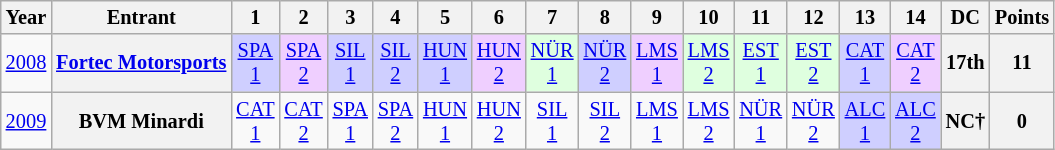<table class="wikitable" style="text-align:center; font-size:85%">
<tr>
<th>Year</th>
<th>Entrant</th>
<th>1</th>
<th>2</th>
<th>3</th>
<th>4</th>
<th>5</th>
<th>6</th>
<th>7</th>
<th>8</th>
<th>9</th>
<th>10</th>
<th>11</th>
<th>12</th>
<th>13</th>
<th>14</th>
<th>DC</th>
<th>Points</th>
</tr>
<tr>
<td><a href='#'>2008</a></td>
<th nowrap><a href='#'>Fortec Motorsports</a></th>
<td style="background:#cfcfff;"><a href='#'>SPA<br>1</a><br></td>
<td style="background:#efcfff;"><a href='#'>SPA<br>2</a><br></td>
<td style="background:#cfcfff;"><a href='#'>SIL<br>1</a><br></td>
<td style="background:#cfcfff;"><a href='#'>SIL<br>2</a><br></td>
<td style="background:#cfcfff;"><a href='#'>HUN<br>1</a><br></td>
<td style="background:#efcfff;"><a href='#'>HUN<br>2</a><br></td>
<td style="background:#dfffdf;"><a href='#'>NÜR<br>1</a><br></td>
<td style="background:#cfcfff;"><a href='#'>NÜR<br>2</a><br></td>
<td style="background:#efcfff;"><a href='#'>LMS<br>1</a><br></td>
<td style="background:#dfffdf;"><a href='#'>LMS<br>2</a><br></td>
<td style="background:#dfffdf;"><a href='#'>EST<br>1</a><br></td>
<td style="background:#dfffdf;"><a href='#'>EST<br>2</a><br></td>
<td style="background:#cfcfff;"><a href='#'>CAT<br>1</a><br></td>
<td style="background:#efcfff;"><a href='#'>CAT<br>2</a><br></td>
<th>17th</th>
<th>11</th>
</tr>
<tr>
<td><a href='#'>2009</a></td>
<th nowrap>BVM Minardi</th>
<td style="background:#;"><a href='#'>CAT<br>1</a><br></td>
<td style="background:#;"><a href='#'>CAT<br>2</a><br></td>
<td style="background:#;"><a href='#'>SPA<br>1</a><br></td>
<td style="background:#;"><a href='#'>SPA<br>2</a><br></td>
<td style="background:#;"><a href='#'>HUN<br>1</a><br></td>
<td style="background:#;"><a href='#'>HUN<br>2</a><br></td>
<td style="background:#;"><a href='#'>SIL<br>1</a><br></td>
<td style="background:#;"><a href='#'>SIL<br>2</a><br></td>
<td style="background:#;"><a href='#'>LMS<br>1</a><br></td>
<td style="background:#;"><a href='#'>LMS<br>2</a><br></td>
<td style="background:#;"><a href='#'>NÜR<br>1</a><br></td>
<td style="background:#;"><a href='#'>NÜR<br>2</a><br></td>
<td style="background:#cfcfff;"><a href='#'>ALC<br>1</a><br></td>
<td style="background:#cfcfff;"><a href='#'>ALC<br>2</a><br></td>
<th>NC†</th>
<th>0</th>
</tr>
</table>
